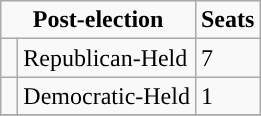<table class= "wikitable">
<tr>
<td colspan= "2" rowspan= "1" align= "center" valign= "top"><strong>Post-election</strong></td>
<td valign= "top"><strong>Seats</strong><br></td>
</tr>
<tr>
<td style="background-color:"> </td>
<td>Republican-Held</td>
<td>7</td>
</tr>
<tr>
<td style="background-color:"> </td>
<td>Democratic-Held</td>
<td>1</td>
</tr>
<tr>
</tr>
</table>
